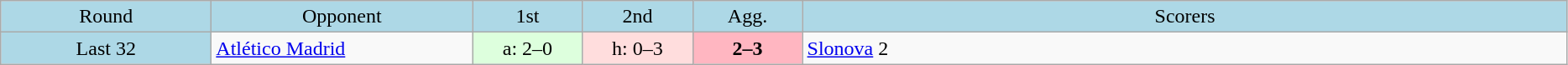<table class="wikitable" style="text-align:center">
<tr bgcolor=lightblue>
<td width=160px>Round</td>
<td width=200px>Opponent</td>
<td width=80px>1st</td>
<td width=80px>2nd</td>
<td width=80px>Agg.</td>
<td width=600px>Scorers</td>
</tr>
<tr>
<td bgcolor=lightblue>Last 32</td>
<td align=left> <a href='#'>Atlético Madrid</a></td>
<td bgcolor="#ddffdd">a: 2–0</td>
<td bgcolor="#ffdddd">h: 0–3</td>
<td bgcolor=lightpink><strong>2–3</strong></td>
<td align=left><a href='#'>Slonova</a> 2</td>
</tr>
</table>
